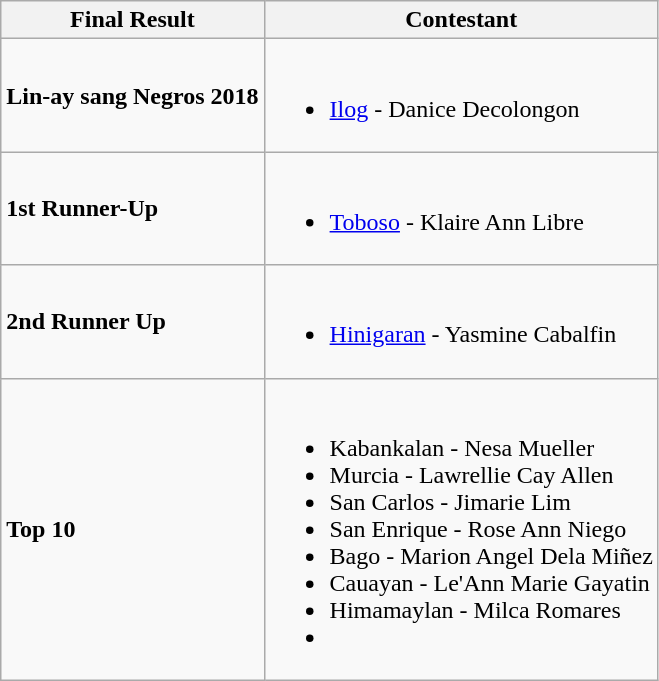<table class="wikitable">
<tr>
<th>Final Result</th>
<th>Contestant</th>
</tr>
<tr>
<td><strong>Lin-ay sang Negros 2018</strong></td>
<td><br><ul><li><a href='#'>Ilog</a> - Danice Decolongon</li></ul></td>
</tr>
<tr>
<td><strong>1st Runner-Up</strong></td>
<td><br><ul><li><a href='#'>Toboso</a> - Klaire Ann Libre</li></ul></td>
</tr>
<tr>
<td><strong>2nd Runner Up</strong></td>
<td><br><ul><li><a href='#'>Hinigaran</a> - Yasmine Cabalfin</li></ul></td>
</tr>
<tr>
<td><strong>Top 10</strong></td>
<td><br><ul><li>Kabankalan - Nesa Mueller</li><li>Murcia - Lawrellie Cay Allen</li><li>San Carlos - Jimarie Lim</li><li>San Enrique - Rose Ann Niego</li><li>Bago - Marion Angel Dela Miñez</li><li>Cauayan - Le'Ann Marie Gayatin</li><li>Himamaylan - Milca Romares</li><li></li></ul></td>
</tr>
</table>
